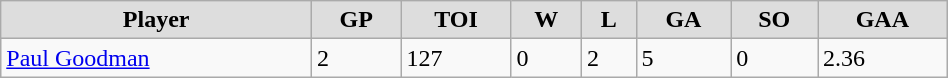<table class="wikitable" width="50%">
<tr align="center"  bgcolor="#dddddd">
<td><strong>Player</strong></td>
<td><strong>GP</strong></td>
<td><strong>TOI</strong></td>
<td><strong>W</strong></td>
<td><strong>L</strong></td>
<td><strong>GA</strong></td>
<td><strong>SO</strong></td>
<td><strong>GAA</strong></td>
</tr>
<tr>
<td><a href='#'>Paul Goodman</a></td>
<td>2</td>
<td>127</td>
<td>0</td>
<td>2</td>
<td>5</td>
<td>0</td>
<td>2.36</td>
</tr>
</table>
